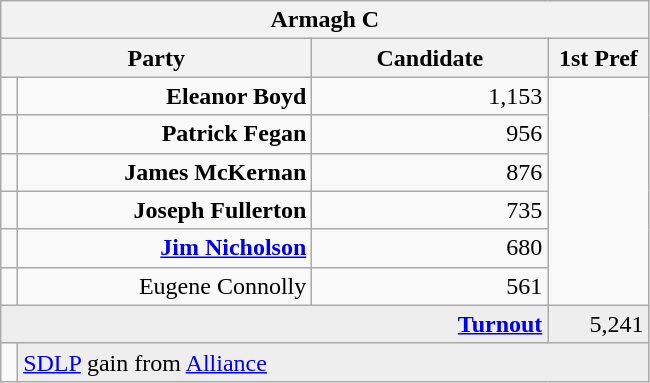<table class="wikitable">
<tr>
<th colspan="4" align="center">Armagh C</th>
</tr>
<tr>
<th colspan="2" align="center" width=200>Party</th>
<th width=150>Candidate</th>
<th width=60>1st Pref</th>
</tr>
<tr>
<td></td>
<td align="right"><strong>Eleanor Boyd</strong></td>
<td align="right">1,153</td>
</tr>
<tr>
<td></td>
<td align="right"><strong>Patrick Fegan</strong></td>
<td align="right">956</td>
</tr>
<tr>
<td></td>
<td align="right"><strong>James McKernan</strong></td>
<td align="right">876</td>
</tr>
<tr>
<td></td>
<td align="right"><strong>Joseph Fullerton</strong></td>
<td align="right">735</td>
</tr>
<tr>
<td></td>
<td align="right"><strong><a href='#'>Jim Nicholson</a></strong></td>
<td align="right">680</td>
</tr>
<tr>
<td></td>
<td align="right">Eugene Connolly</td>
<td align="right">561</td>
</tr>
<tr bgcolor="EEEEEE">
<td colspan=3 align="right"><strong><a href='#'>Turnout</a></strong></td>
<td align="right">5,241</td>
</tr>
<tr>
<td bgcolor=></td>
<td colspan=3 bgcolor="EEEEEE"><a href='#'>SDLP</a> gain from <a href='#'>Alliance</a></td>
</tr>
</table>
